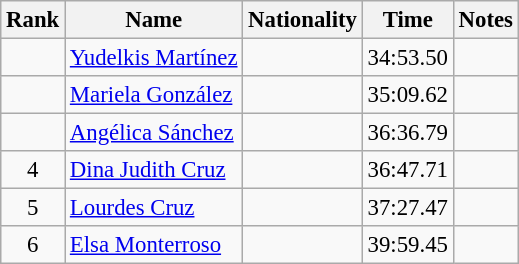<table class="wikitable sortable" style="text-align:center;font-size:95%">
<tr>
<th>Rank</th>
<th>Name</th>
<th>Nationality</th>
<th>Time</th>
<th>Notes</th>
</tr>
<tr>
<td></td>
<td align=left><a href='#'>Yudelkis Martínez</a></td>
<td align=left></td>
<td>34:53.50</td>
<td></td>
</tr>
<tr>
<td></td>
<td align=left><a href='#'>Mariela González</a></td>
<td align=left></td>
<td>35:09.62</td>
<td></td>
</tr>
<tr>
<td></td>
<td align=left><a href='#'>Angélica Sánchez</a></td>
<td align=left></td>
<td>36:36.79</td>
<td></td>
</tr>
<tr>
<td>4</td>
<td align=left><a href='#'>Dina Judith Cruz</a></td>
<td align=left></td>
<td>36:47.71</td>
<td></td>
</tr>
<tr>
<td>5</td>
<td align=left><a href='#'>Lourdes Cruz</a></td>
<td align=left></td>
<td>37:27.47</td>
<td></td>
</tr>
<tr>
<td>6</td>
<td align=left><a href='#'>Elsa Monterroso</a></td>
<td align=left></td>
<td>39:59.45</td>
<td></td>
</tr>
</table>
